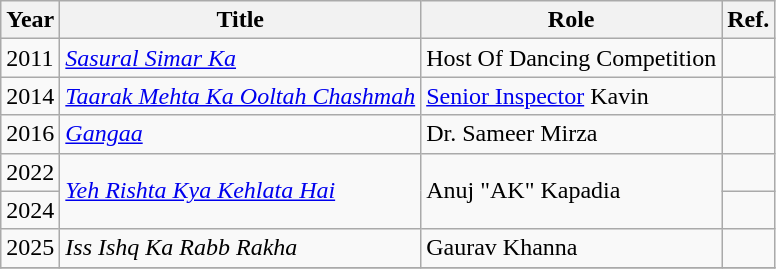<table class="wikitable sortable">
<tr>
<th>Year</th>
<th>Title</th>
<th>Role</th>
<th class="unsortable">Ref.</th>
</tr>
<tr>
<td>2011</td>
<td><em><a href='#'>Sasural Simar Ka</a></em></td>
<td>Host Of Dancing Competition</td>
<td></td>
</tr>
<tr>
<td>2014</td>
<td><em><a href='#'>Taarak Mehta Ka Ooltah Chashmah</a></em></td>
<td><a href='#'>Senior Inspector</a> Kavin</td>
<td></td>
</tr>
<tr>
<td>2016</td>
<td><em><a href='#'>Gangaa</a></em></td>
<td>Dr. Sameer Mirza</td>
<td></td>
</tr>
<tr>
<td>2022</td>
<td rowspan="2"><em><a href='#'>Yeh Rishta Kya Kehlata Hai</a></em></td>
<td rowspan="2">Anuj "AK" Kapadia</td>
<td></td>
</tr>
<tr>
<td>2024</td>
<td></td>
</tr>
<tr>
<td>2025</td>
<td><em>Iss Ishq Ka Rabb Rakha</em></td>
<td>Gaurav Khanna</td>
<td></td>
</tr>
<tr>
</tr>
</table>
